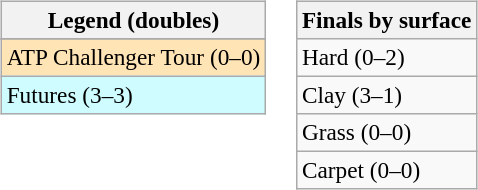<table>
<tr valign=top>
<td><br><table class=wikitable style=font-size:97%>
<tr>
<th>Legend (doubles)</th>
</tr>
<tr bgcolor=e5d1cb>
</tr>
<tr bgcolor=moccasin>
<td>ATP Challenger Tour (0–0)</td>
</tr>
<tr bgcolor=cffcff>
<td>Futures (3–3)</td>
</tr>
</table>
</td>
<td><br><table class=wikitable style=font-size:97%>
<tr>
<th>Finals by surface</th>
</tr>
<tr>
<td>Hard (0–2)</td>
</tr>
<tr>
<td>Clay (3–1)</td>
</tr>
<tr>
<td>Grass (0–0)</td>
</tr>
<tr>
<td>Carpet (0–0)</td>
</tr>
</table>
</td>
</tr>
</table>
